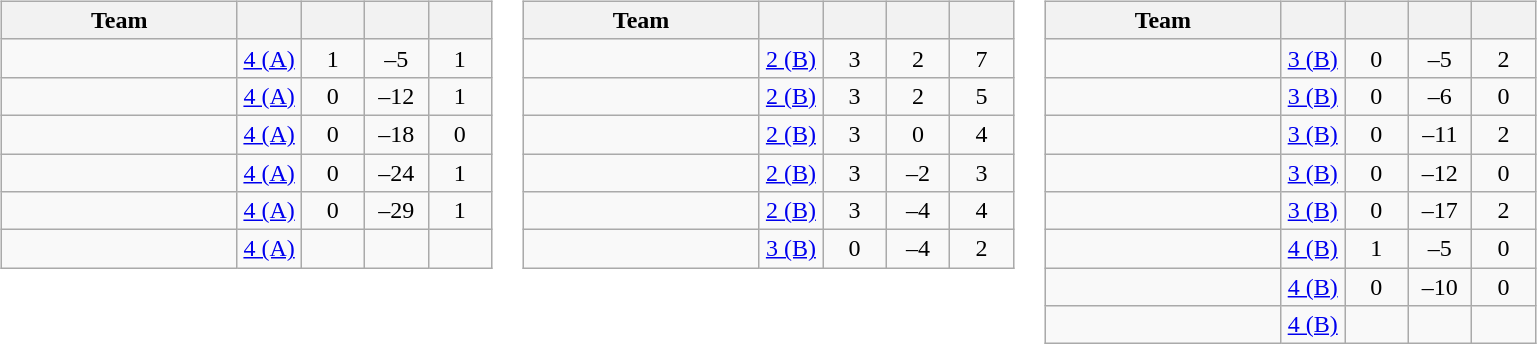<table>
<tr valign=top>
<td><br><table class="wikitable" style="text-align: center;">
<tr>
<th width=150>Team</th>
<th width=35></th>
<th width=35></th>
<th width=35></th>
<th width=35></th>
</tr>
<tr>
<td align=left></td>
<td><a href='#'>4 (A)</a></td>
<td>1</td>
<td>–5</td>
<td>1</td>
</tr>
<tr>
<td align=left></td>
<td><a href='#'>4 (A)</a></td>
<td>0</td>
<td>–12</td>
<td>1</td>
</tr>
<tr>
<td align=left></td>
<td><a href='#'>4 (A)</a></td>
<td>0</td>
<td>–18</td>
<td>0</td>
</tr>
<tr>
<td align=left></td>
<td><a href='#'>4 (A)</a></td>
<td>0</td>
<td>–24</td>
<td>1</td>
</tr>
<tr>
<td align=left></td>
<td><a href='#'>4 (A)</a></td>
<td>0</td>
<td>–29</td>
<td>1</td>
</tr>
<tr>
<td align=left></td>
<td><a href='#'>4 (A)</a></td>
<td></td>
<td></td>
<td></td>
</tr>
</table>
</td>
<td><br><table class="wikitable" style="text-align: center;">
<tr>
<th width=150>Team</th>
<th width=35></th>
<th width=35></th>
<th width=35></th>
<th width=35></th>
</tr>
<tr>
<td align=left></td>
<td><a href='#'>2 (B)</a></td>
<td>3</td>
<td>2</td>
<td>7</td>
</tr>
<tr>
<td align=left></td>
<td><a href='#'>2 (B)</a></td>
<td>3</td>
<td>2</td>
<td>5</td>
</tr>
<tr>
<td align=left></td>
<td><a href='#'>2 (B)</a></td>
<td>3</td>
<td>0</td>
<td>4</td>
</tr>
<tr>
<td align=left></td>
<td><a href='#'>2 (B)</a></td>
<td>3</td>
<td>–2</td>
<td>3</td>
</tr>
<tr>
<td align=left></td>
<td><a href='#'>2 (B)</a></td>
<td>3</td>
<td>–4</td>
<td>4</td>
</tr>
<tr>
<td align=left></td>
<td><a href='#'>3 (B)</a></td>
<td>0</td>
<td>–4</td>
<td>2</td>
</tr>
</table>
</td>
<td><br><table class="wikitable" style="text-align: center;">
<tr>
<th width=150>Team</th>
<th width=35></th>
<th width=35></th>
<th width=35></th>
<th width=35></th>
</tr>
<tr>
<td align=left></td>
<td><a href='#'>3 (B)</a></td>
<td>0</td>
<td>–5</td>
<td>2</td>
</tr>
<tr>
<td align=left></td>
<td><a href='#'>3 (B)</a></td>
<td>0</td>
<td>–6</td>
<td>0</td>
</tr>
<tr>
<td align=left></td>
<td><a href='#'>3 (B)</a></td>
<td>0</td>
<td>–11</td>
<td>2</td>
</tr>
<tr>
<td align=left></td>
<td><a href='#'>3 (B)</a></td>
<td>0</td>
<td>–12</td>
<td>0</td>
</tr>
<tr>
<td align=left></td>
<td><a href='#'>3 (B)</a></td>
<td>0</td>
<td>–17</td>
<td>2</td>
</tr>
<tr>
<td align=left></td>
<td><a href='#'>4 (B)</a></td>
<td>1</td>
<td>–5</td>
<td>0</td>
</tr>
<tr>
<td align=left></td>
<td><a href='#'>4 (B)</a></td>
<td>0</td>
<td>–10</td>
<td>0</td>
</tr>
<tr>
<td align=left></td>
<td><a href='#'>4 (B)</a></td>
<td></td>
<td></td>
<td></td>
</tr>
</table>
</td>
</tr>
</table>
